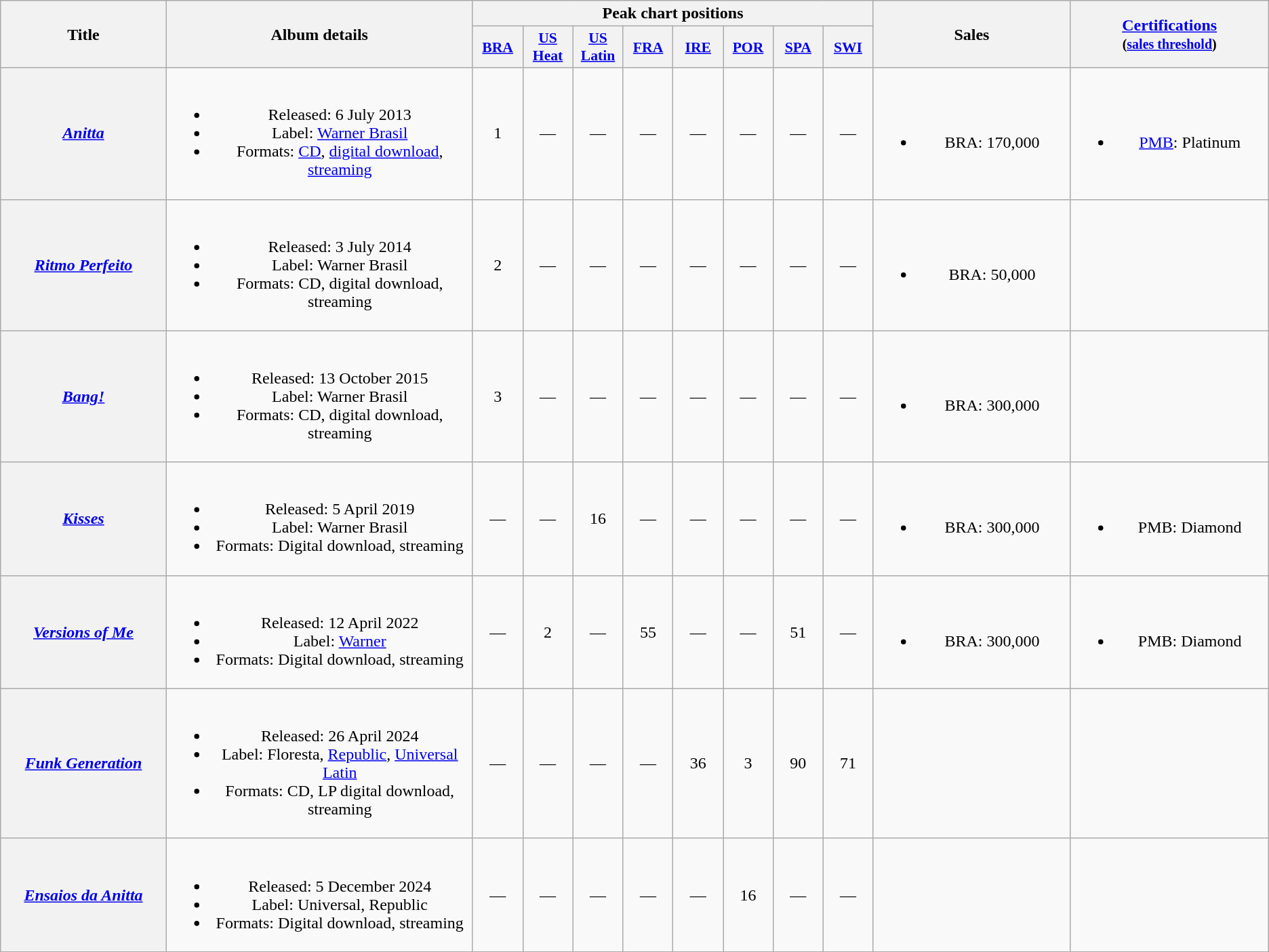<table class="wikitable plainrowheaders" style="text-align:center;">
<tr>
<th scope="col" rowspan="2" style="width:10em;">Title</th>
<th scope="col" rowspan="2" style="width:19em;">Album details</th>
<th scope="col" colspan="8">Peak chart positions</th>
<th scope="col" rowspan="2" style="width:12em;">Sales</th>
<th scope="col" rowspan="2" style="width:12em;"><a href='#'>Certifications</a><br><small>(<a href='#'>sales threshold</a>)</small></th>
</tr>
<tr>
<th scope="col" style="width:3em;font-size:90%;"><a href='#'>BRA</a><br></th>
<th scope="col" style="width:3em;font-size:90%;"><a href='#'>US<br>Heat</a><br></th>
<th scope="col" style="width:3em;font-size:90%;"><a href='#'>US<br>Latin</a><br></th>
<th scope="col" style="width:3em;font-size:90%;"><a href='#'>FRA</a><br></th>
<th scope="col" style="width:3em;font-size:90%;"><a href='#'>IRE</a><br></th>
<th scope="col" style="width:3em;font-size:90%;"><a href='#'>POR</a><br></th>
<th scope="col" style="width:3em;font-size:90%;"><a href='#'>SPA</a><br></th>
<th scope="col" style="width:3em;font-size:90%;"><a href='#'>SWI</a><br></th>
</tr>
<tr>
<th scope="row"><em><a href='#'>Anitta</a></em></th>
<td><br><ul><li>Released: 6 July 2013</li><li>Label: <a href='#'>Warner Brasil</a></li><li>Formats: <a href='#'>CD</a>, <a href='#'>digital download</a>, <a href='#'>streaming</a></li></ul></td>
<td>1</td>
<td>—</td>
<td>—</td>
<td>—</td>
<td>—</td>
<td>—</td>
<td>—</td>
<td>—</td>
<td><br><ul><li>BRA: 170,000</li></ul></td>
<td><br><ul><li><a href='#'>PMB</a>: Platinum</li></ul></td>
</tr>
<tr>
<th scope="row"><em><a href='#'>Ritmo Perfeito</a></em></th>
<td><br><ul><li>Released: 3 July 2014</li><li>Label: Warner Brasil</li><li>Formats: CD, digital download, streaming</li></ul></td>
<td>2</td>
<td>—</td>
<td>—</td>
<td>—</td>
<td>—</td>
<td>—</td>
<td>—</td>
<td>—</td>
<td><br><ul><li>BRA: 50,000</li></ul></td>
<td></td>
</tr>
<tr>
<th scope="row"><em><a href='#'>Bang!</a></em></th>
<td><br><ul><li>Released: 13 October 2015</li><li>Label: Warner Brasil</li><li>Formats: CD, digital download, streaming</li></ul></td>
<td>3</td>
<td>—</td>
<td>—</td>
<td>—</td>
<td>—</td>
<td>—</td>
<td>—</td>
<td>—</td>
<td><br><ul><li>BRA: 300,000</li></ul></td>
<td></td>
</tr>
<tr>
<th scope="row"><em><a href='#'>Kisses</a></em></th>
<td><br><ul><li>Released: 5 April 2019</li><li>Label: Warner Brasil</li><li>Formats: Digital download, streaming</li></ul></td>
<td>—</td>
<td>—</td>
<td>16</td>
<td>—</td>
<td>—</td>
<td>—</td>
<td>—</td>
<td>—</td>
<td><br><ul><li>BRA: 300,000</li></ul></td>
<td><br><ul><li>PMB: Diamond</li></ul></td>
</tr>
<tr>
<th scope="row"><em><a href='#'>Versions of Me</a></em></th>
<td><br><ul><li>Released: 12 April 2022</li><li>Label: <a href='#'>Warner</a></li><li>Formats: Digital download, streaming</li></ul></td>
<td>—</td>
<td>2</td>
<td>—</td>
<td>55</td>
<td>—</td>
<td>—</td>
<td>51</td>
<td>—</td>
<td><br><ul><li>BRA: 300,000</li></ul></td>
<td><br><ul><li>PMB: Diamond</li></ul></td>
</tr>
<tr>
<th scope="row"><em><a href='#'>Funk Generation</a></em></th>
<td><br><ul><li>Released: 26 April 2024</li><li>Label: Floresta, <a href='#'>Republic</a>, <a href='#'>Universal Latin</a></li><li>Formats: CD, LP digital download, streaming</li></ul></td>
<td>—</td>
<td>—</td>
<td>—</td>
<td>—</td>
<td>36</td>
<td>3</td>
<td>90</td>
<td>71</td>
<td></td>
<td></td>
</tr>
<tr>
<th scope="row"><em><a href='#'>Ensaios da Anitta</a></em></th>
<td><br><ul><li>Released: 5 December 2024</li><li>Label: Universal, Republic</li><li>Formats: Digital download, streaming</li></ul></td>
<td>—</td>
<td>—</td>
<td>—</td>
<td>—</td>
<td>—</td>
<td>16</td>
<td>—</td>
<td>—</td>
<td></td>
<td></td>
</tr>
<tr>
</tr>
</table>
